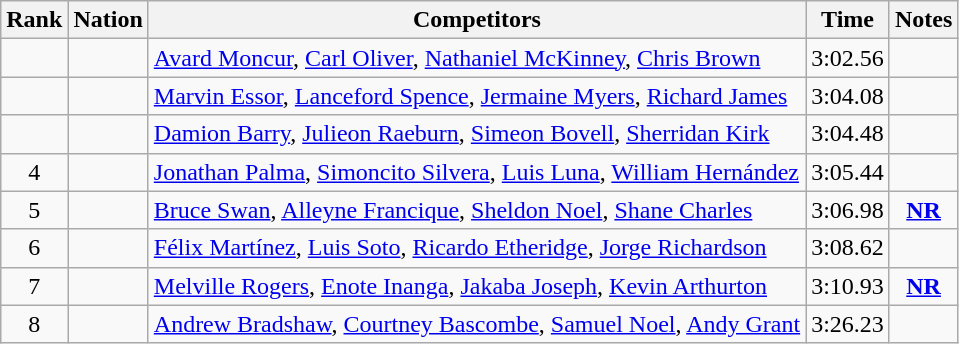<table class="wikitable sortable" style="text-align:center">
<tr>
<th>Rank</th>
<th>Nation</th>
<th>Competitors</th>
<th>Time</th>
<th>Notes</th>
</tr>
<tr>
<td></td>
<td align=left></td>
<td align=left><a href='#'>Avard Moncur</a>, <a href='#'>Carl Oliver</a>, <a href='#'>Nathaniel McKinney</a>, <a href='#'>Chris Brown</a></td>
<td>3:02.56</td>
<td></td>
</tr>
<tr>
<td></td>
<td align=left></td>
<td align=left><a href='#'>Marvin Essor</a>, <a href='#'>Lanceford Spence</a>, <a href='#'>Jermaine Myers</a>, <a href='#'>Richard James</a></td>
<td>3:04.08</td>
<td></td>
</tr>
<tr>
<td></td>
<td align=left></td>
<td align=left><a href='#'>Damion Barry</a>, <a href='#'>Julieon Raeburn</a>, <a href='#'>Simeon Bovell</a>, <a href='#'>Sherridan Kirk</a></td>
<td>3:04.48</td>
<td></td>
</tr>
<tr>
<td>4</td>
<td align=left></td>
<td align=left><a href='#'>Jonathan Palma</a>, <a href='#'>Simoncito Silvera</a>, <a href='#'>Luis Luna</a>, <a href='#'>William Hernández</a></td>
<td>3:05.44</td>
<td></td>
</tr>
<tr>
<td>5</td>
<td align=left></td>
<td align=left><a href='#'>Bruce Swan</a>, <a href='#'>Alleyne Francique</a>, <a href='#'>Sheldon Noel</a>, <a href='#'>Shane Charles</a></td>
<td>3:06.98</td>
<td><strong><a href='#'>NR</a></strong></td>
</tr>
<tr>
<td>6</td>
<td align=left></td>
<td align=left><a href='#'>Félix Martínez</a>, <a href='#'>Luis Soto</a>, <a href='#'>Ricardo Etheridge</a>, <a href='#'>Jorge Richardson</a></td>
<td>3:08.62</td>
<td></td>
</tr>
<tr>
<td>7</td>
<td align=left></td>
<td align=left><a href='#'>Melville Rogers</a>, <a href='#'>Enote Inanga</a>, <a href='#'>Jakaba Joseph</a>, <a href='#'>Kevin Arthurton</a></td>
<td>3:10.93</td>
<td><strong><a href='#'>NR</a></strong></td>
</tr>
<tr>
<td>8</td>
<td align=left></td>
<td align=left><a href='#'>Andrew Bradshaw</a>, <a href='#'>Courtney Bascombe</a>, <a href='#'>Samuel Noel</a>, <a href='#'>Andy Grant</a></td>
<td>3:26.23</td>
<td></td>
</tr>
</table>
